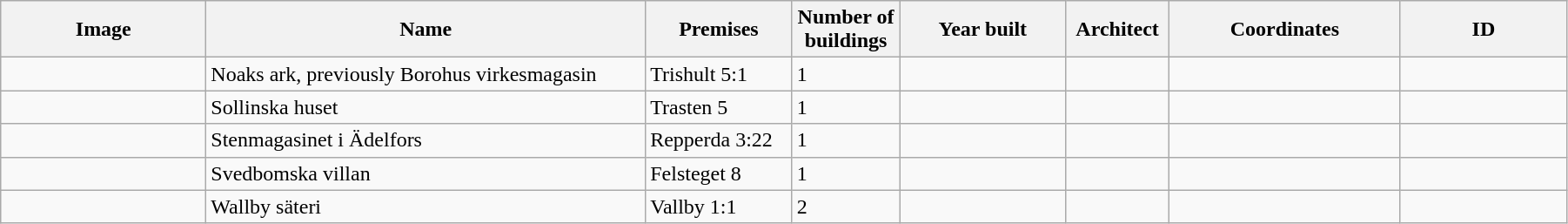<table class="wikitable" width="95%">
<tr>
<th width="150">Image</th>
<th>Name</th>
<th>Premises</th>
<th width="75">Number of<br>buildings</th>
<th width="120">Year built</th>
<th>Architect</th>
<th width="170">Coordinates</th>
<th width="120">ID</th>
</tr>
<tr>
<td></td>
<td>Noaks ark, previously Borohus virkesmagasin</td>
<td>Trishult 5:1</td>
<td>1</td>
<td></td>
<td></td>
<td></td>
<td></td>
</tr>
<tr>
<td></td>
<td>Sollinska huset</td>
<td>Trasten 5</td>
<td>1</td>
<td></td>
<td></td>
<td></td>
<td></td>
</tr>
<tr>
<td></td>
<td>Stenmagasinet i Ädelfors</td>
<td>Repperda 3:22</td>
<td>1</td>
<td></td>
<td></td>
<td></td>
<td></td>
</tr>
<tr>
<td></td>
<td>Svedbomska villan</td>
<td>Felsteget 8</td>
<td>1</td>
<td></td>
<td></td>
<td></td>
<td></td>
</tr>
<tr>
<td></td>
<td>Wallby säteri</td>
<td>Vallby 1:1</td>
<td>2</td>
<td></td>
<td></td>
<td></td>
<td></td>
</tr>
</table>
